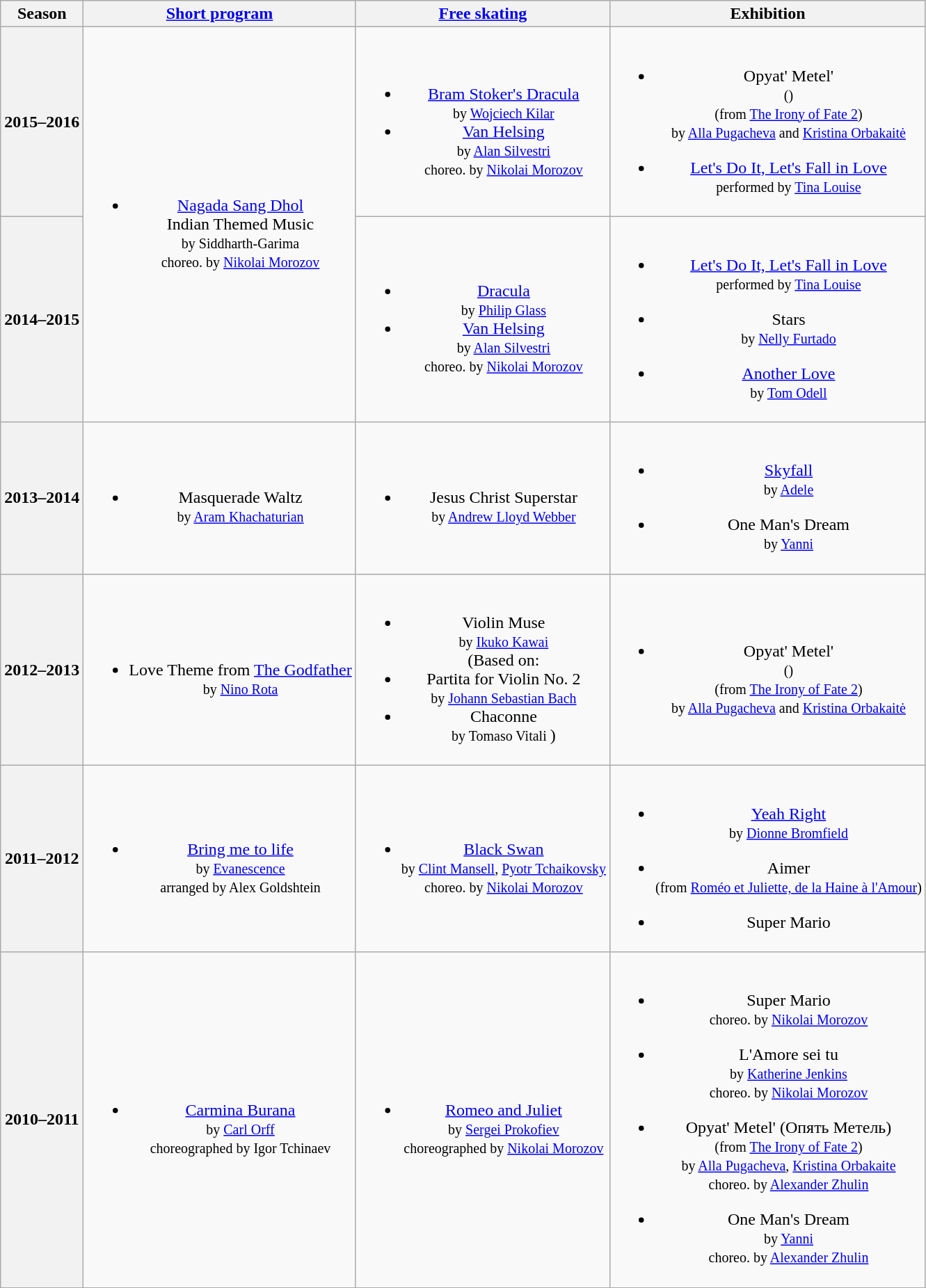<table class="wikitable" style="text-align:center">
<tr>
<th>Season</th>
<th><a href='#'>Short program</a></th>
<th><a href='#'>Free skating</a></th>
<th>Exhibition</th>
</tr>
<tr>
<th>2015–2016 <br> </th>
<td rowspan=2><br><ul><li><a href='#'>Nagada Sang Dhol</a> <br> Indian Themed Music <br><small> by Siddharth-Garima <br> choreo. by <a href='#'>Nikolai Morozov</a> </small></li></ul></td>
<td><br><ul><li><a href='#'>Bram Stoker's Dracula</a> <br><small> by <a href='#'>Wojciech Kilar</a> </small></li><li><a href='#'>Van Helsing</a> <br><small> by <a href='#'>Alan Silvestri</a> <br> choreo. by <a href='#'>Nikolai Morozov</a> </small></li></ul></td>
<td><br><ul><li>Opyat' Metel' <br><small> () <br> (from <a href='#'>The Irony of Fate 2</a>) <br> by <a href='#'>Alla Pugacheva</a> and <a href='#'>Kristina Orbakaitė</a> </small></li></ul><ul><li><a href='#'>Let's Do It, Let's Fall in Love</a> <br><small> performed by <a href='#'>Tina Louise</a> </small></li></ul></td>
</tr>
<tr>
<th>2014–2015 <br> </th>
<td><br><ul><li><a href='#'>Dracula</a> <br><small> by <a href='#'>Philip Glass</a> </small></li><li><a href='#'>Van Helsing</a> <br><small> by <a href='#'>Alan Silvestri</a> <br> choreo. by <a href='#'>Nikolai Morozov</a> </small></li></ul></td>
<td><br><ul><li><a href='#'>Let's Do It, Let's Fall in Love</a> <br><small> performed by <a href='#'>Tina Louise</a> </small></li></ul><ul><li>Stars <br><small> by <a href='#'>Nelly Furtado</a> </small></li></ul><ul><li><a href='#'>Another Love</a> <br><small> by <a href='#'>Tom Odell</a> </small></li></ul></td>
</tr>
<tr>
<th>2013–2014 <br> </th>
<td><br><ul><li>Masquerade Waltz <br><small> by <a href='#'>Aram Khachaturian</a> </small></li></ul></td>
<td><br><ul><li>Jesus Christ Superstar <br><small> by <a href='#'>Andrew Lloyd Webber</a> </small></li></ul></td>
<td><br><ul><li><a href='#'>Skyfall</a> <br><small> by <a href='#'>Adele</a> </small></li></ul><ul><li>One Man's Dream <br><small> by <a href='#'>Yanni</a> </small></li></ul></td>
</tr>
<tr>
<th>2012–2013 <br> </th>
<td><br><ul><li>Love Theme from <a href='#'>The Godfather</a> <br><small> by <a href='#'>Nino Rota</a> </small></li></ul></td>
<td><br><ul><li>Violin Muse <br><small> by <a href='#'>Ikuko Kawai</a> </small> <br> (Based on:</li><li>Partita for Violin No. 2 <br><small> by <a href='#'>Johann Sebastian Bach</a> </small></li><li>Chaconne <br><small> by Tomaso Vitali </small>)</li></ul></td>
<td><br><ul><li>Opyat' Metel' <br><small> () <br> (from <a href='#'>The Irony of Fate 2</a>) <br> by <a href='#'>Alla Pugacheva</a> and <a href='#'>Kristina Orbakaitė</a> </small></li></ul></td>
</tr>
<tr>
<th>2011–2012 <br> </th>
<td><br><ul><li><a href='#'>Bring me to life</a> <br><small> by <a href='#'>Evanescence</a> <br> arranged by Alex Goldshtein </small></li></ul></td>
<td><br><ul><li><a href='#'>Black Swan</a> <br><small> by <a href='#'>Clint Mansell</a>, <a href='#'>Pyotr Tchaikovsky</a> <br> choreo. by <a href='#'>Nikolai Morozov</a> </small></li></ul></td>
<td><br><ul><li><a href='#'>Yeah Right</a> <br><small> by <a href='#'>Dionne Bromfield</a> </small></li></ul><ul><li>Aimer <br><small> (from <a href='#'>Roméo et Juliette, de la Haine à l'Amour</a>) </small></li></ul><ul><li>Super Mario</li></ul></td>
</tr>
<tr>
<th>2010–2011 <br> </th>
<td><br><ul><li><a href='#'>Carmina Burana</a> <br><small> by <a href='#'>Carl Orff</a> <br> choreographed by Igor Tchinaev </small></li></ul></td>
<td><br><ul><li><a href='#'>Romeo and Juliet</a> <br><small> by <a href='#'>Sergei Prokofiev</a> <br> choreographed by <a href='#'>Nikolai Morozov</a> </small></li></ul></td>
<td><br><ul><li>Super Mario <br> <small>choreo. by <a href='#'>Nikolai Morozov</a> </small></li></ul><ul><li>L'Amore sei tu <br><small> by <a href='#'>Katherine Jenkins</a> <br> choreo. by <a href='#'>Nikolai Morozov</a> </small></li></ul><ul><li>Opyat' Metel' (Опять Метель) <br><small> (from <a href='#'>The Irony of Fate 2</a>) <br> by <a href='#'>Alla Pugacheva</a>, <a href='#'>Kristina Orbakaite</a> <br> choreo. by <a href='#'>Alexander Zhulin</a> </small></li></ul><ul><li>One Man's Dream <br><small> by <a href='#'>Yanni</a> <br> choreo. by <a href='#'>Alexander Zhulin</a> </small></li></ul></td>
</tr>
</table>
